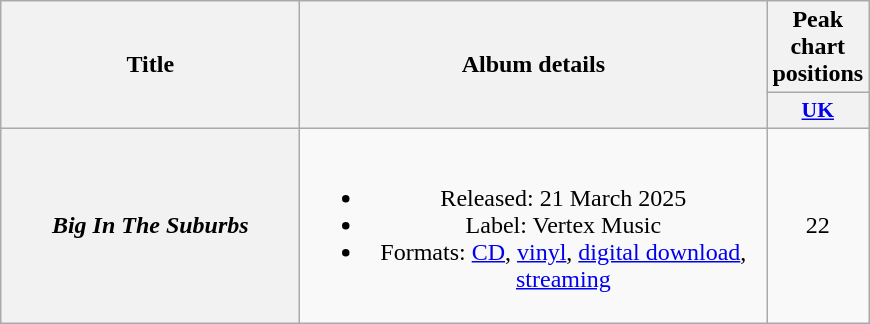<table class="wikitable plainrowheaders" style="text-align:center;">
<tr>
<th scope="col" rowspan="2" style="width:12em;">Title</th>
<th scope="col" rowspan="2" style="width:19em;">Album details</th>
<th scope="col">Peak chart positions</th>
</tr>
<tr>
<th scope="col" style="width:3em;font-size:90%;"><a href='#'>UK</a></th>
</tr>
<tr>
<th scope="row"><em>Big In The Suburbs</em></th>
<td><br><ul><li>Released: 21 March 2025</li><li>Label: Vertex Music</li><li>Formats: <a href='#'>CD</a>, <a href='#'>vinyl</a>, <a href='#'>digital download</a>, <a href='#'>streaming</a></li></ul></td>
<td>22</td>
</tr>
</table>
